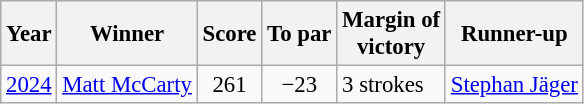<table class=wikitable style=font-size:95%>
<tr>
<th>Year</th>
<th>Winner</th>
<th>Score</th>
<th>To par</th>
<th>Margin of<br>victory</th>
<th>Runner-up</th>
</tr>
<tr>
<td><a href='#'>2024</a></td>
<td> <a href='#'>Matt McCarty</a></td>
<td align=center>261</td>
<td align=center>−23</td>
<td>3 strokes</td>
<td> <a href='#'>Stephan Jäger</a></td>
</tr>
</table>
